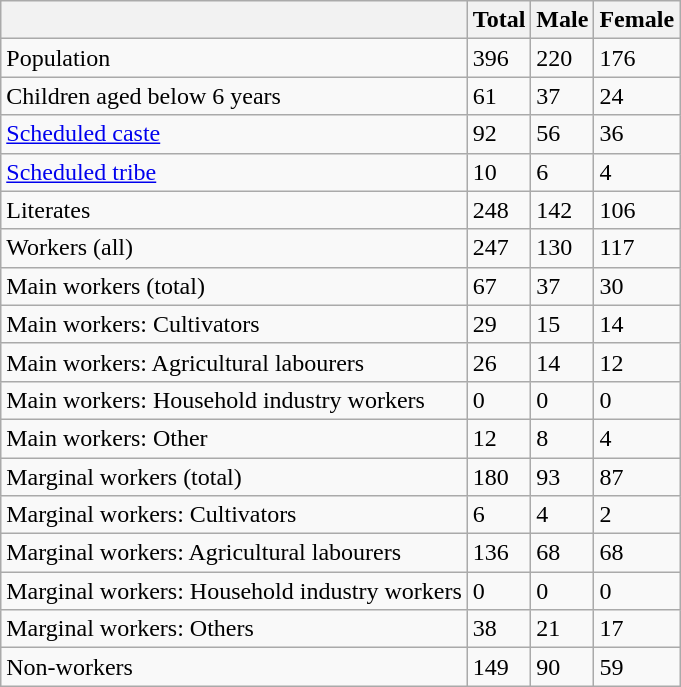<table class="wikitable sortable">
<tr>
<th></th>
<th>Total</th>
<th>Male</th>
<th>Female</th>
</tr>
<tr>
<td>Population</td>
<td>396</td>
<td>220</td>
<td>176</td>
</tr>
<tr>
<td>Children aged below 6 years</td>
<td>61</td>
<td>37</td>
<td>24</td>
</tr>
<tr>
<td><a href='#'>Scheduled caste</a></td>
<td>92</td>
<td>56</td>
<td>36</td>
</tr>
<tr>
<td><a href='#'>Scheduled tribe</a></td>
<td>10</td>
<td>6</td>
<td>4</td>
</tr>
<tr>
<td>Literates</td>
<td>248</td>
<td>142</td>
<td>106</td>
</tr>
<tr>
<td>Workers (all)</td>
<td>247</td>
<td>130</td>
<td>117</td>
</tr>
<tr>
<td>Main workers (total)</td>
<td>67</td>
<td>37</td>
<td>30</td>
</tr>
<tr>
<td>Main workers: Cultivators</td>
<td>29</td>
<td>15</td>
<td>14</td>
</tr>
<tr>
<td>Main workers: Agricultural labourers</td>
<td>26</td>
<td>14</td>
<td>12</td>
</tr>
<tr>
<td>Main workers: Household industry workers</td>
<td>0</td>
<td>0</td>
<td>0</td>
</tr>
<tr>
<td>Main workers: Other</td>
<td>12</td>
<td>8</td>
<td>4</td>
</tr>
<tr>
<td>Marginal workers (total)</td>
<td>180</td>
<td>93</td>
<td>87</td>
</tr>
<tr>
<td>Marginal workers: Cultivators</td>
<td>6</td>
<td>4</td>
<td>2</td>
</tr>
<tr>
<td>Marginal workers: Agricultural labourers</td>
<td>136</td>
<td>68</td>
<td>68</td>
</tr>
<tr>
<td>Marginal workers: Household industry workers</td>
<td>0</td>
<td>0</td>
<td>0</td>
</tr>
<tr>
<td>Marginal workers: Others</td>
<td>38</td>
<td>21</td>
<td>17</td>
</tr>
<tr>
<td>Non-workers</td>
<td>149</td>
<td>90</td>
<td>59</td>
</tr>
</table>
